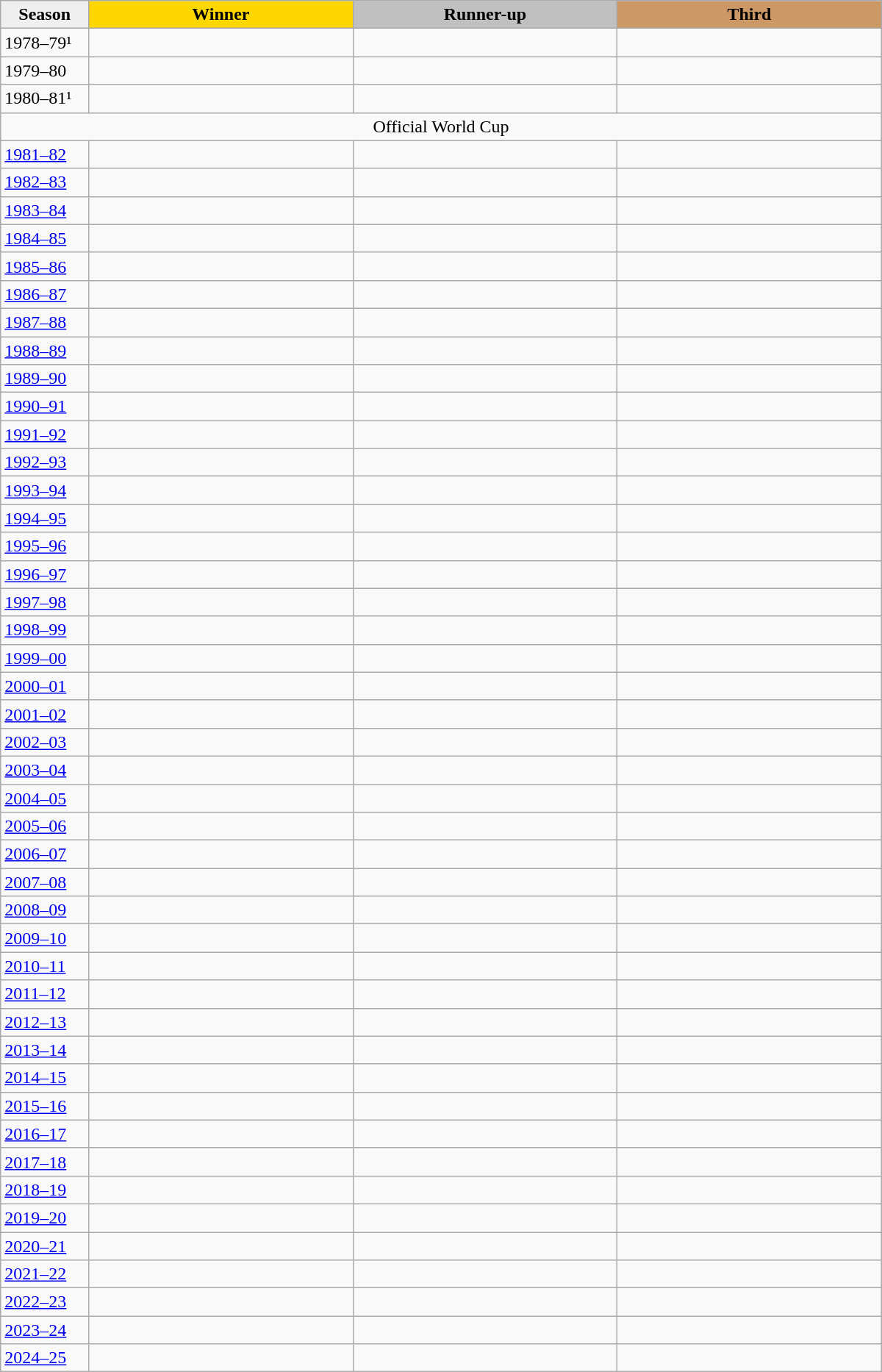<table class="wikitable sortable" style="width:800px;">
<tr>
<th style="width:10%; background:#efefef;">Season</th>
<th style="width:30%; background:gold">Winner</th>
<th style="width:30%; background:silver">Runner-up</th>
<th style="width:30%; background:#CC9966">Third</th>
</tr>
<tr>
<td>1978–79¹</td>
<td><em></em></td>
<td><em></em></td>
<td><em></em></td>
</tr>
<tr>
<td>1979–80</td>
<td></td>
<td></td>
<td></td>
</tr>
<tr>
<td>1980–81¹</td>
<td><em></em></td>
<td><em></em></td>
<td><em></em></td>
</tr>
<tr>
<td align=center colspan=4>Official World Cup</td>
</tr>
<tr>
<td><a href='#'>1981–82</a></td>
<td></td>
<td></td>
<td></td>
</tr>
<tr>
<td><a href='#'>1982–83</a></td>
<td></td>
<td></td>
<td></td>
</tr>
<tr>
<td><a href='#'>1983–84</a></td>
<td></td>
<td></td>
<td></td>
</tr>
<tr>
<td><a href='#'>1984–85</a></td>
<td></td>
<td></td>
<td></td>
</tr>
<tr>
<td><a href='#'>1985–86</a></td>
<td></td>
<td></td>
<td></td>
</tr>
<tr>
<td><a href='#'>1986–87</a></td>
<td></td>
<td></td>
<td></td>
</tr>
<tr>
<td><a href='#'>1987–88</a></td>
<td></td>
<td></td>
<td></td>
</tr>
<tr>
<td><a href='#'>1988–89</a></td>
<td></td>
<td></td>
<td></td>
</tr>
<tr>
<td><a href='#'>1989–90</a></td>
<td></td>
<td></td>
<td></td>
</tr>
<tr>
<td><a href='#'>1990–91</a></td>
<td></td>
<td></td>
<td></td>
</tr>
<tr>
<td><a href='#'>1991–92</a></td>
<td></td>
<td></td>
<td></td>
</tr>
<tr>
<td><a href='#'>1992–93</a></td>
<td></td>
<td></td>
<td></td>
</tr>
<tr>
<td><a href='#'>1993–94</a></td>
<td></td>
<td></td>
<td></td>
</tr>
<tr>
<td><a href='#'>1994–95</a></td>
<td></td>
<td></td>
<td></td>
</tr>
<tr>
<td><a href='#'>1995–96</a></td>
<td></td>
<td></td>
<td></td>
</tr>
<tr>
<td><a href='#'>1996–97</a></td>
<td></td>
<td></td>
<td></td>
</tr>
<tr>
<td><a href='#'>1997–98</a></td>
<td></td>
<td></td>
<td></td>
</tr>
<tr>
<td><a href='#'>1998–99</a></td>
<td></td>
<td></td>
<td></td>
</tr>
<tr>
<td><a href='#'>1999–00</a></td>
<td></td>
<td></td>
<td></td>
</tr>
<tr>
<td><a href='#'>2000–01</a></td>
<td></td>
<td></td>
<td></td>
</tr>
<tr>
<td><a href='#'>2001–02</a></td>
<td></td>
<td></td>
<td></td>
</tr>
<tr>
<td><a href='#'>2002–03</a></td>
<td></td>
<td></td>
<td></td>
</tr>
<tr>
<td><a href='#'>2003–04</a></td>
<td></td>
<td></td>
<td></td>
</tr>
<tr>
<td><a href='#'>2004–05</a></td>
<td></td>
<td></td>
<td></td>
</tr>
<tr>
<td><a href='#'>2005–06</a></td>
<td></td>
<td></td>
<td></td>
</tr>
<tr>
<td><a href='#'>2006–07</a></td>
<td></td>
<td></td>
<td></td>
</tr>
<tr>
<td><a href='#'>2007–08</a></td>
<td></td>
<td></td>
<td></td>
</tr>
<tr>
<td><a href='#'>2008–09</a></td>
<td></td>
<td></td>
<td></td>
</tr>
<tr>
<td><a href='#'>2009–10</a></td>
<td></td>
<td></td>
<td></td>
</tr>
<tr>
<td><a href='#'>2010–11</a></td>
<td></td>
<td></td>
<td></td>
</tr>
<tr>
<td><a href='#'>2011–12</a></td>
<td></td>
<td></td>
<td></td>
</tr>
<tr>
<td><a href='#'>2012–13</a></td>
<td></td>
<td></td>
<td></td>
</tr>
<tr>
<td><a href='#'>2013–14</a></td>
<td></td>
<td></td>
<td></td>
</tr>
<tr>
<td><a href='#'>2014–15</a></td>
<td></td>
<td></td>
<td></td>
</tr>
<tr>
<td><a href='#'>2015–16</a></td>
<td></td>
<td></td>
<td></td>
</tr>
<tr>
<td><a href='#'>2016–17</a></td>
<td></td>
<td></td>
<td></td>
</tr>
<tr>
<td><a href='#'>2017–18</a></td>
<td></td>
<td></td>
<td></td>
</tr>
<tr>
<td><a href='#'>2018–19</a></td>
<td></td>
<td></td>
<td></td>
</tr>
<tr>
<td><a href='#'>2019–20</a></td>
<td></td>
<td></td>
<td></td>
</tr>
<tr>
<td><a href='#'>2020–21</a></td>
<td></td>
<td></td>
<td></td>
</tr>
<tr>
<td><a href='#'>2021–22</a></td>
<td></td>
<td></td>
<td></td>
</tr>
<tr>
<td><a href='#'>2022–23</a></td>
<td></td>
<td></td>
<td></td>
</tr>
<tr>
<td><a href='#'>2023–24</a></td>
<td></td>
<td></td>
<td></td>
</tr>
<tr>
<td><a href='#'>2024–25</a></td>
<td></td>
<td></td>
<td></td>
</tr>
</table>
